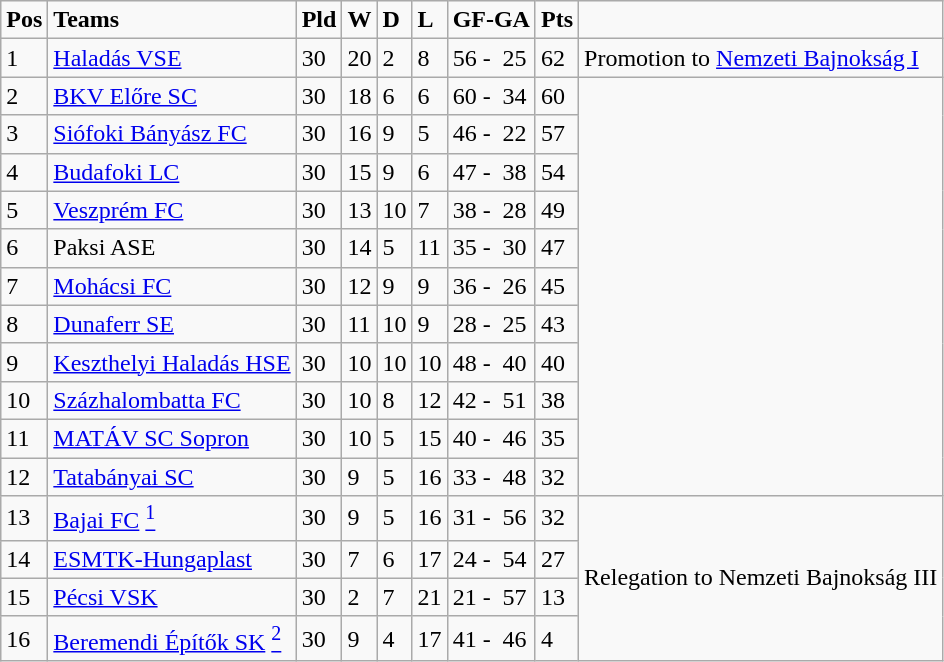<table class="wikitable">
<tr>
<td><strong>Pos</strong></td>
<td><strong>Teams</strong></td>
<td><strong>Pld</strong></td>
<td><strong>W</strong></td>
<td><strong>D</strong></td>
<td><strong>L</strong></td>
<td><strong>GF-GA</strong></td>
<td><strong>Pts</strong></td>
<td></td>
</tr>
<tr>
<td>1</td>
<td><a href='#'>Haladás VSE</a></td>
<td>30</td>
<td>20</td>
<td>2</td>
<td>8</td>
<td>56 -  25</td>
<td>62</td>
<td>Promotion to <a href='#'>Nemzeti Bajnokság I</a></td>
</tr>
<tr>
<td>2</td>
<td><a href='#'>BKV Előre SC</a></td>
<td>30</td>
<td>18</td>
<td>6</td>
<td>6</td>
<td>60 -  34</td>
<td>60</td>
<td rowspan="11"></td>
</tr>
<tr>
<td>3</td>
<td><a href='#'>Siófoki Bányász FC</a></td>
<td>30</td>
<td>16</td>
<td>9</td>
<td>5</td>
<td>46 -  22</td>
<td>57</td>
</tr>
<tr>
<td>4</td>
<td><a href='#'>Budafoki LC</a></td>
<td>30</td>
<td>15</td>
<td>9</td>
<td>6</td>
<td>47 -  38</td>
<td>54</td>
</tr>
<tr>
<td>5</td>
<td><a href='#'>Veszprém FC</a></td>
<td>30</td>
<td>13</td>
<td>10</td>
<td>7</td>
<td>38 -  28</td>
<td>49</td>
</tr>
<tr>
<td>6</td>
<td>Paksi ASE</td>
<td>30</td>
<td>14</td>
<td>5</td>
<td>11</td>
<td>35 -  30</td>
<td>47</td>
</tr>
<tr>
<td>7</td>
<td><a href='#'>Mohácsi FC</a></td>
<td>30</td>
<td>12</td>
<td>9</td>
<td>9</td>
<td>36 -  26</td>
<td>45</td>
</tr>
<tr>
<td>8</td>
<td><a href='#'>Dunaferr SE</a></td>
<td>30</td>
<td>11</td>
<td>10</td>
<td>9</td>
<td>28 -  25</td>
<td>43</td>
</tr>
<tr>
<td>9</td>
<td><a href='#'>Keszthelyi Haladás HSE</a></td>
<td>30</td>
<td>10</td>
<td>10</td>
<td>10</td>
<td>48 -  40</td>
<td>40</td>
</tr>
<tr>
<td>10</td>
<td><a href='#'>Százhalombatta FC</a></td>
<td>30</td>
<td>10</td>
<td>8</td>
<td>12</td>
<td>42 -  51</td>
<td>38</td>
</tr>
<tr>
<td>11</td>
<td><a href='#'>MATÁV SC Sopron</a></td>
<td>30</td>
<td>10</td>
<td>5</td>
<td>15</td>
<td>40 -  46</td>
<td>35</td>
</tr>
<tr>
<td>12</td>
<td><a href='#'>Tatabányai SC</a></td>
<td>30</td>
<td>9</td>
<td>5</td>
<td>16</td>
<td>33 -  48</td>
<td>32</td>
</tr>
<tr>
<td>13</td>
<td><a href='#'>Bajai FC</a> <a href='#'><sup>1</sup></a></td>
<td>30</td>
<td>9</td>
<td>5</td>
<td>16</td>
<td>31 -  56</td>
<td>32</td>
<td rowspan="4">Relegation to Nemzeti Bajnokság III</td>
</tr>
<tr>
<td>14</td>
<td><a href='#'>ESMTK-Hungaplast</a></td>
<td>30</td>
<td>7</td>
<td>6</td>
<td>17</td>
<td>24 -  54</td>
<td>27</td>
</tr>
<tr>
<td>15</td>
<td><a href='#'>Pécsi VSK</a></td>
<td>30</td>
<td>2</td>
<td>7</td>
<td>21</td>
<td>21 -  57</td>
<td>13</td>
</tr>
<tr>
<td>16</td>
<td><a href='#'>Beremendi Építők SK</a> <a href='#'><sup>2</sup></a></td>
<td>30</td>
<td>9</td>
<td>4</td>
<td>17</td>
<td>41 -  46</td>
<td>4</td>
</tr>
</table>
